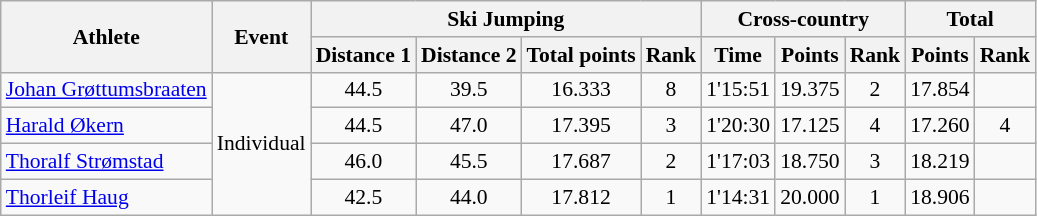<table class="wikitable" style="font-size:90%">
<tr>
<th rowspan="2">Athlete</th>
<th rowspan="2">Event</th>
<th colspan="4">Ski Jumping</th>
<th colspan="3">Cross-country</th>
<th colspan="2">Total</th>
</tr>
<tr>
<th>Distance 1</th>
<th>Distance 2</th>
<th>Total points</th>
<th>Rank</th>
<th>Time</th>
<th>Points</th>
<th>Rank</th>
<th>Points</th>
<th>Rank</th>
</tr>
<tr>
<td><a href='#'>Johan Grøttumsbraaten</a></td>
<td rowspan="4">Individual</td>
<td align="center">44.5</td>
<td align="center">39.5</td>
<td align="center">16.333</td>
<td align="center">8</td>
<td align="center">1'15:51</td>
<td align="center">19.375</td>
<td align="center">2</td>
<td align="center">17.854</td>
<td align="center"></td>
</tr>
<tr>
<td><a href='#'>Harald Økern</a></td>
<td align="center">44.5</td>
<td align="center">47.0</td>
<td align="center">17.395</td>
<td align="center">3</td>
<td align="center">1'20:30</td>
<td align="center">17.125</td>
<td align="center">4</td>
<td align="center">17.260</td>
<td align="center">4</td>
</tr>
<tr>
<td><a href='#'>Thoralf Strømstad</a></td>
<td align="center">46.0</td>
<td align="center">45.5</td>
<td align="center">17.687</td>
<td align="center">2</td>
<td align="center">1'17:03</td>
<td align="center">18.750</td>
<td align="center">3</td>
<td align="center">18.219</td>
<td align="center"></td>
</tr>
<tr>
<td><a href='#'>Thorleif Haug</a></td>
<td align="center">42.5</td>
<td align="center">44.0</td>
<td align="center">17.812</td>
<td align="center">1</td>
<td align="center">1'14:31</td>
<td align="center">20.000</td>
<td align="center">1</td>
<td align="center">18.906</td>
<td align="center"></td>
</tr>
</table>
